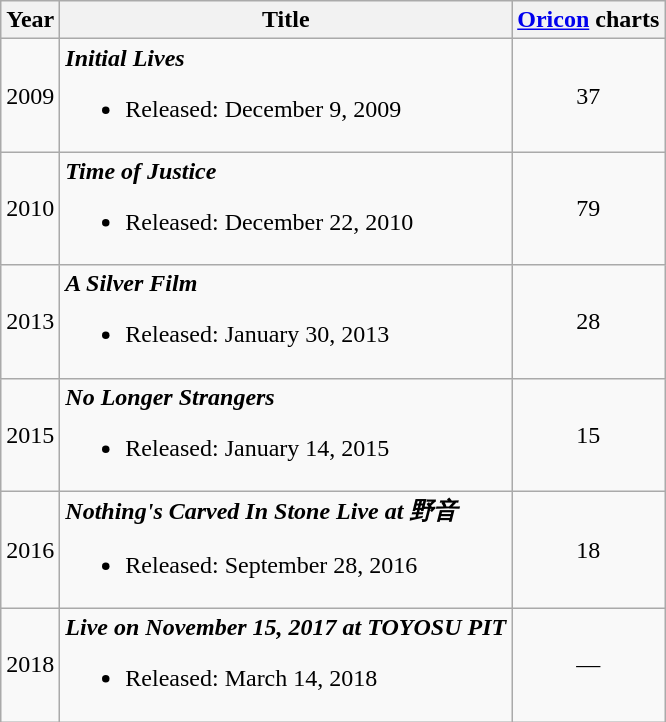<table class="wikitable">
<tr>
<th>Year</th>
<th>Title</th>
<th><a href='#'>Oricon</a> charts</th>
</tr>
<tr>
<td>2009</td>
<td><strong><em>Initial Lives</em></strong><br><ul><li>Released: December 9, 2009</li></ul></td>
<td style="text-align:center;">37</td>
</tr>
<tr>
<td>2010</td>
<td><strong><em>Time of Justice</em></strong><br><ul><li>Released: December 22, 2010</li></ul></td>
<td style="text-align:center;">79</td>
</tr>
<tr>
<td>2013</td>
<td><strong><em>A Silver Film</em></strong><br><ul><li>Released: January 30, 2013</li></ul></td>
<td style="text-align:center;">28</td>
</tr>
<tr>
<td>2015</td>
<td><strong><em>No Longer Strangers</em></strong><br><ul><li>Released: January 14, 2015</li></ul></td>
<td style="text-align:center;">15</td>
</tr>
<tr>
<td>2016</td>
<td><strong><em>Nothing's Carved In Stone Live at 野音</em></strong><br><ul><li>Released: September 28, 2016</li></ul></td>
<td style="text-align:center;">18</td>
</tr>
<tr>
<td>2018</td>
<td><strong><em>Live on November 15, 2017 at TOYOSU PIT</em></strong><br><ul><li>Released: March 14, 2018</li></ul></td>
<td style="text-align:center;">—</td>
</tr>
</table>
